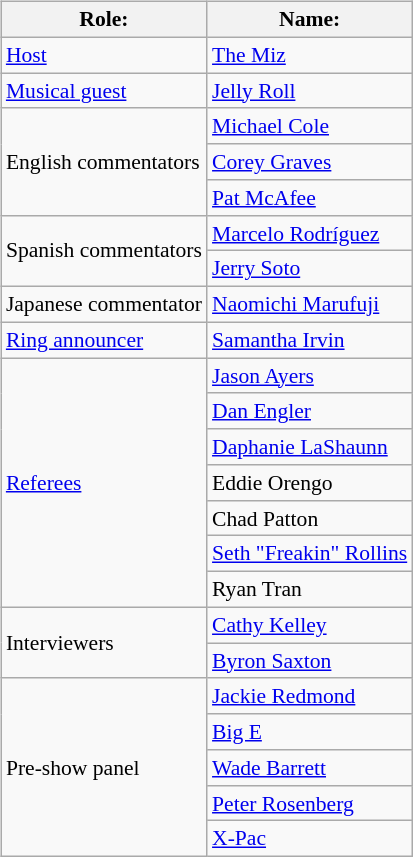<table class=wikitable style="font-size:90%; margin: 0.5em 0 0.5em 1em; float: right; clear: right;">
<tr>
<th>Role:</th>
<th>Name:</th>
</tr>
<tr>
<td rowspan=1><a href='#'>Host</a></td>
<td><a href='#'>The Miz</a></td>
</tr>
<tr>
<td><a href='#'>Musical guest</a></td>
<td><a href='#'>Jelly Roll</a></td>
</tr>
<tr>
<td rowspan=3>English commentators</td>
<td><a href='#'>Michael Cole</a></td>
</tr>
<tr>
<td><a href='#'>Corey Graves</a></td>
</tr>
<tr>
<td><a href='#'>Pat McAfee</a></td>
</tr>
<tr>
<td rowspan=2>Spanish commentators</td>
<td><a href='#'>Marcelo Rodríguez</a></td>
</tr>
<tr>
<td><a href='#'>Jerry Soto</a></td>
</tr>
<tr>
<td>Japanese commentator</td>
<td><a href='#'>Naomichi Marufuji</a></td>
</tr>
<tr>
<td rowspan="1"><a href='#'>Ring announcer</a></td>
<td><a href='#'>Samantha Irvin</a></td>
</tr>
<tr>
<td rowspan=7><a href='#'>Referees</a></td>
<td><a href='#'>Jason Ayers</a></td>
</tr>
<tr>
<td><a href='#'>Dan Engler</a></td>
</tr>
<tr>
<td><a href='#'>Daphanie LaShaunn</a></td>
</tr>
<tr>
<td>Eddie Orengo</td>
</tr>
<tr>
<td>Chad Patton</td>
</tr>
<tr>
<td><a href='#'>Seth "Freakin" Rollins</a> </td>
</tr>
<tr>
<td>Ryan Tran</td>
</tr>
<tr>
<td rowspan=2>Interviewers</td>
<td><a href='#'>Cathy Kelley</a></td>
</tr>
<tr>
<td><a href='#'>Byron Saxton</a></td>
</tr>
<tr>
<td rowspan=5>Pre-show panel</td>
<td><a href='#'>Jackie Redmond</a></td>
</tr>
<tr>
<td><a href='#'>Big E</a></td>
</tr>
<tr>
<td><a href='#'>Wade Barrett</a></td>
</tr>
<tr>
<td><a href='#'>Peter Rosenberg</a></td>
</tr>
<tr>
<td><a href='#'>X-Pac</a></td>
</tr>
</table>
